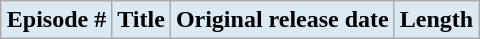<table class="wikitable plainrowheaders" style="margin:auto; background:#FFFFFF;">
<tr>
<th style="background-color: #dbe9f4; color:#000; text-align: center;">Episode #</th>
<th style="background-color: #dbe9f4; color:#000; text-align: center;">Title</th>
<th style="background-color: #dbe9f4; color:#000; text-align: center;">Original release date</th>
<th style="background-color: #dbe9f4; color:#000; text-align: center;">Length<br>





</th>
</tr>
</table>
